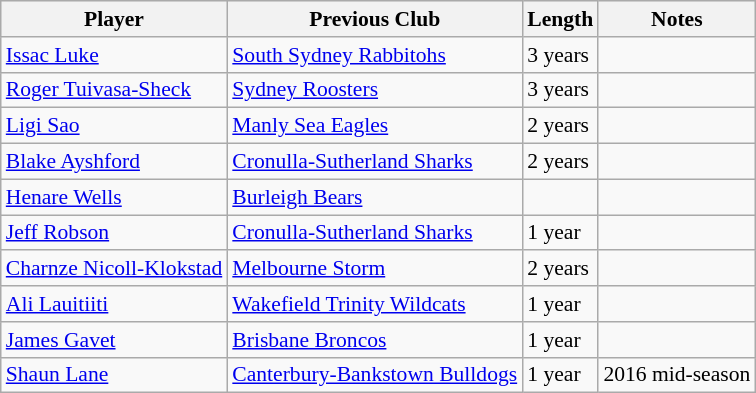<table class="wikitable" style="font-size:90%">
<tr style="background:#efefef;">
<th>Player</th>
<th>Previous Club</th>
<th>Length</th>
<th>Notes</th>
</tr>
<tr>
<td><a href='#'>Issac Luke</a></td>
<td><a href='#'>South Sydney Rabbitohs</a></td>
<td>3 years</td>
<td></td>
</tr>
<tr>
<td><a href='#'>Roger Tuivasa-Sheck</a></td>
<td><a href='#'>Sydney Roosters</a></td>
<td>3 years</td>
<td></td>
</tr>
<tr>
<td><a href='#'>Ligi Sao</a></td>
<td><a href='#'>Manly Sea Eagles</a></td>
<td>2 years</td>
<td></td>
</tr>
<tr>
<td><a href='#'>Blake Ayshford</a></td>
<td><a href='#'>Cronulla-Sutherland Sharks</a></td>
<td>2 years</td>
<td></td>
</tr>
<tr>
<td><a href='#'>Henare Wells</a></td>
<td><a href='#'>Burleigh Bears</a></td>
<td></td>
<td></td>
</tr>
<tr>
<td><a href='#'>Jeff Robson</a></td>
<td><a href='#'>Cronulla-Sutherland Sharks</a></td>
<td>1 year</td>
<td></td>
</tr>
<tr>
<td><a href='#'>Charnze Nicoll-Klokstad</a></td>
<td><a href='#'>Melbourne Storm</a></td>
<td>2 years</td>
<td></td>
</tr>
<tr>
<td><a href='#'>Ali Lauitiiti</a></td>
<td><a href='#'>Wakefield Trinity Wildcats</a></td>
<td>1 year</td>
<td></td>
</tr>
<tr>
<td><a href='#'>James Gavet</a></td>
<td><a href='#'>Brisbane Broncos</a></td>
<td>1 year</td>
<td></td>
</tr>
<tr>
<td><a href='#'>Shaun Lane</a></td>
<td><a href='#'>Canterbury-Bankstown Bulldogs</a></td>
<td>1 year</td>
<td>2016 mid-season</td>
</tr>
</table>
